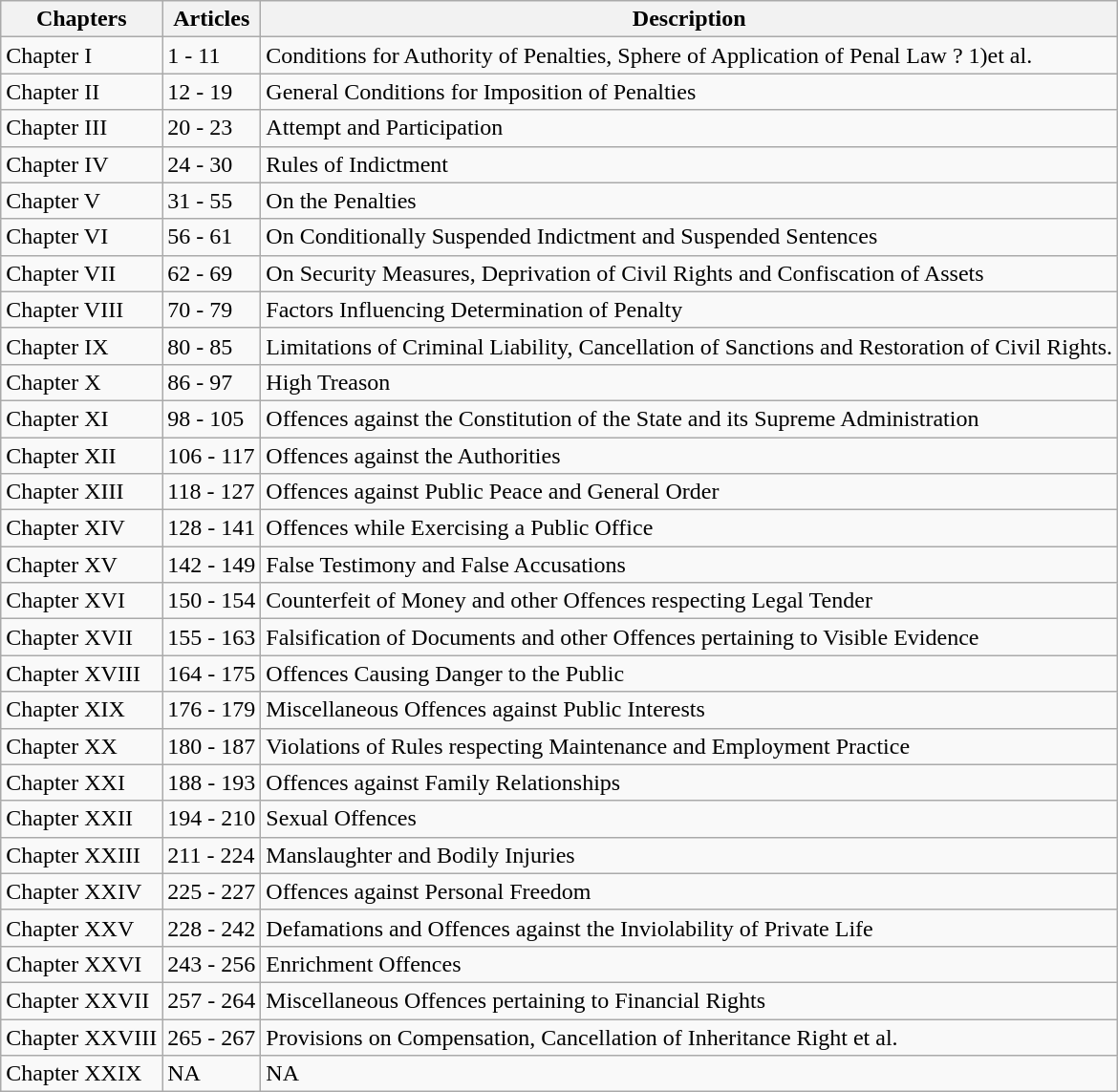<table class="wikitable">
<tr>
<th>Chapters</th>
<th>Articles</th>
<th>Description</th>
</tr>
<tr>
<td>Chapter I</td>
<td>1 - 11</td>
<td>Conditions for Authority of Penalties, Sphere of Application of Penal Law ? 1)et al.</td>
</tr>
<tr>
<td>Chapter II</td>
<td>12 - 19</td>
<td>General Conditions for Imposition of Penalties</td>
</tr>
<tr>
<td>Chapter III</td>
<td>20 - 23</td>
<td>Attempt and Participation</td>
</tr>
<tr>
<td>Chapter IV</td>
<td>24 - 30</td>
<td>Rules of Indictment</td>
</tr>
<tr>
<td>Chapter  V</td>
<td>31 - 55</td>
<td>On the Penalties</td>
</tr>
<tr>
<td>Chapter VI</td>
<td>56 - 61</td>
<td>On Conditionally Suspended Indictment and Suspended Sentences</td>
</tr>
<tr>
<td>Chapter VII</td>
<td>62 - 69</td>
<td>On Security Measures, Deprivation of Civil Rights and Confiscation of Assets</td>
</tr>
<tr>
<td>Chapter VIII</td>
<td>70 - 79</td>
<td>Factors Influencing Determination of Penalty</td>
</tr>
<tr>
<td>Chapter IX</td>
<td>80 - 85</td>
<td>Limitations of Criminal Liability, Cancellation of Sanctions and Restoration of Civil Rights.</td>
</tr>
<tr>
<td>Chapter X</td>
<td>86 - 97</td>
<td>High Treason</td>
</tr>
<tr>
<td>Chapter XI</td>
<td>98 - 105</td>
<td>Offences against the Constitution of the State and its Supreme Administration</td>
</tr>
<tr>
<td>Chapter XII</td>
<td>106 - 117</td>
<td>Offences against the Authorities</td>
</tr>
<tr>
<td>Chapter XIII</td>
<td>118 - 127</td>
<td>Offences against Public Peace and General Order</td>
</tr>
<tr>
<td>Chapter XIV</td>
<td>128 - 141</td>
<td>Offences while Exercising a Public Office</td>
</tr>
<tr>
<td>Chapter XV</td>
<td>142 - 149</td>
<td>False Testimony and False Accusations</td>
</tr>
<tr>
<td>Chapter XVI</td>
<td>150 - 154</td>
<td>Counterfeit of Money and other Offences respecting Legal Tender</td>
</tr>
<tr>
<td>Chapter XVII</td>
<td>155 - 163</td>
<td>Falsification of Documents and other Offences pertaining to Visible Evidence</td>
</tr>
<tr>
<td>Chapter XVIII</td>
<td>164 - 175</td>
<td>Offences Causing Danger to the Public</td>
</tr>
<tr>
<td>Chapter XIX</td>
<td>176 - 179</td>
<td>Miscellaneous Offences against Public Interests</td>
</tr>
<tr>
<td>Chapter XX</td>
<td>180 - 187</td>
<td>Violations of Rules respecting Maintenance and Employment Practice</td>
</tr>
<tr>
<td>Chapter XXI</td>
<td>188 - 193</td>
<td>Offences against Family Relationships</td>
</tr>
<tr>
<td>Chapter XXII</td>
<td>194 - 210</td>
<td>Sexual Offences</td>
</tr>
<tr>
<td>Chapter XXIII</td>
<td>211 - 224</td>
<td>Manslaughter and Bodily Injuries</td>
</tr>
<tr>
<td>Chapter XXIV</td>
<td>225 - 227</td>
<td>Offences against Personal Freedom</td>
</tr>
<tr>
<td>Chapter XXV</td>
<td>228 - 242</td>
<td>Defamations and Offences against the Inviolability of Private Life</td>
</tr>
<tr>
<td>Chapter XXVI</td>
<td>243 - 256</td>
<td>Enrichment Offences</td>
</tr>
<tr>
<td>Chapter XXVII</td>
<td>257 - 264</td>
<td>Miscellaneous Offences pertaining to Financial Rights</td>
</tr>
<tr>
<td>Chapter XXVIII</td>
<td>265 - 267</td>
<td>Provisions on Compensation, Cancellation of Inheritance Right et al.</td>
</tr>
<tr>
<td>Chapter XXIX</td>
<td>NA</td>
<td>NA</td>
</tr>
</table>
